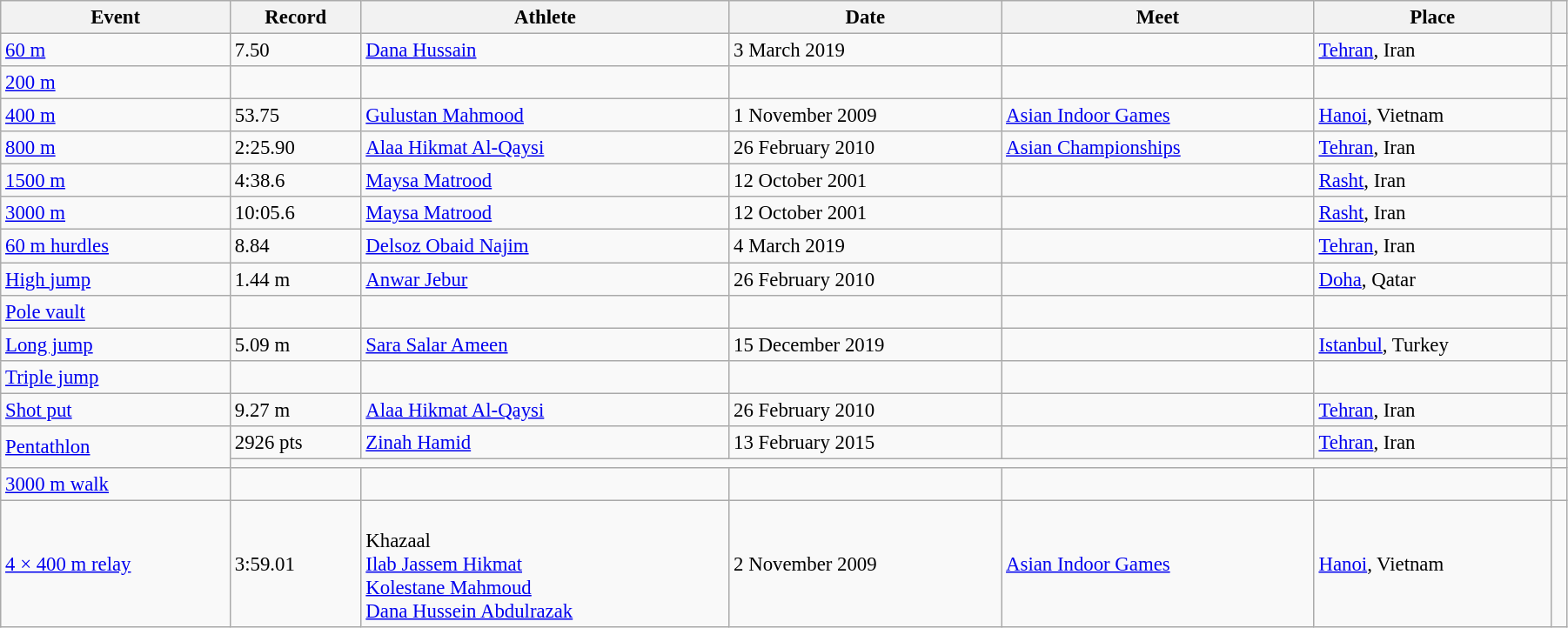<table class="wikitable" style="font-size:95%; width: 95%;">
<tr>
<th>Event</th>
<th>Record</th>
<th>Athlete</th>
<th>Date</th>
<th>Meet</th>
<th>Place</th>
<th></th>
</tr>
<tr>
<td><a href='#'>60 m</a></td>
<td>7.50</td>
<td><a href='#'>Dana Hussain</a></td>
<td>3 March 2019</td>
<td></td>
<td><a href='#'>Tehran</a>, Iran</td>
<td></td>
</tr>
<tr>
<td><a href='#'>200 m</a></td>
<td></td>
<td></td>
<td></td>
<td></td>
<td></td>
<td></td>
</tr>
<tr>
<td><a href='#'>400 m</a></td>
<td>53.75</td>
<td><a href='#'>Gulustan Mahmood</a></td>
<td>1 November 2009</td>
<td><a href='#'>Asian Indoor Games</a></td>
<td><a href='#'>Hanoi</a>, Vietnam</td>
<td></td>
</tr>
<tr>
<td><a href='#'>800 m</a></td>
<td>2:25.90</td>
<td><a href='#'>Alaa Hikmat Al-Qaysi</a></td>
<td>26 February 2010</td>
<td><a href='#'>Asian Championships</a></td>
<td><a href='#'>Tehran</a>, Iran</td>
<td></td>
</tr>
<tr>
<td><a href='#'>1500 m</a></td>
<td>4:38.6 </td>
<td><a href='#'>Maysa Matrood</a></td>
<td>12 October 2001</td>
<td></td>
<td><a href='#'>Rasht</a>, Iran</td>
<td></td>
</tr>
<tr>
<td><a href='#'>3000 m</a></td>
<td>10:05.6 </td>
<td><a href='#'>Maysa Matrood</a></td>
<td>12 October 2001</td>
<td></td>
<td><a href='#'>Rasht</a>, Iran</td>
<td></td>
</tr>
<tr>
<td><a href='#'>60 m hurdles</a></td>
<td>8.84</td>
<td><a href='#'>Delsoz Obaid Najim</a></td>
<td>4 March 2019</td>
<td></td>
<td><a href='#'>Tehran</a>, Iran</td>
<td></td>
</tr>
<tr>
<td><a href='#'>High jump</a></td>
<td>1.44 m</td>
<td><a href='#'>Anwar Jebur</a></td>
<td>26 February 2010</td>
<td></td>
<td><a href='#'>Doha</a>, Qatar</td>
<td></td>
</tr>
<tr>
<td><a href='#'>Pole vault</a></td>
<td></td>
<td></td>
<td></td>
<td></td>
<td></td>
<td></td>
</tr>
<tr>
<td><a href='#'>Long jump</a></td>
<td>5.09 m</td>
<td><a href='#'>Sara Salar Ameen</a></td>
<td>15 December 2019</td>
<td></td>
<td><a href='#'>Istanbul</a>, Turkey</td>
<td></td>
</tr>
<tr>
<td><a href='#'>Triple jump</a></td>
<td></td>
<td></td>
<td></td>
<td></td>
<td></td>
<td></td>
</tr>
<tr>
<td><a href='#'>Shot put</a></td>
<td>9.27 m</td>
<td><a href='#'>Alaa Hikmat Al-Qaysi</a></td>
<td>26 February 2010</td>
<td></td>
<td><a href='#'>Tehran</a>, Iran</td>
<td></td>
</tr>
<tr>
<td rowspan=2><a href='#'>Pentathlon</a></td>
<td>2926 pts</td>
<td><a href='#'>Zinah Hamid</a></td>
<td>13 February 2015</td>
<td></td>
<td><a href='#'>Tehran</a>, Iran</td>
<td></td>
</tr>
<tr>
<td colspan=5></td>
<td></td>
</tr>
<tr>
<td><a href='#'>3000 m walk</a></td>
<td></td>
<td></td>
<td></td>
<td></td>
<td></td>
<td></td>
</tr>
<tr>
<td><a href='#'>4 × 400 m relay</a></td>
<td>3:59.01</td>
<td><br>Khazaal<br><a href='#'>Ilab Jassem Hikmat</a><br><a href='#'>Kolestane Mahmoud</a><br><a href='#'>Dana Hussein Abdulrazak</a></td>
<td>2 November 2009</td>
<td><a href='#'>Asian Indoor Games</a></td>
<td><a href='#'>Hanoi</a>, Vietnam</td>
<td></td>
</tr>
</table>
